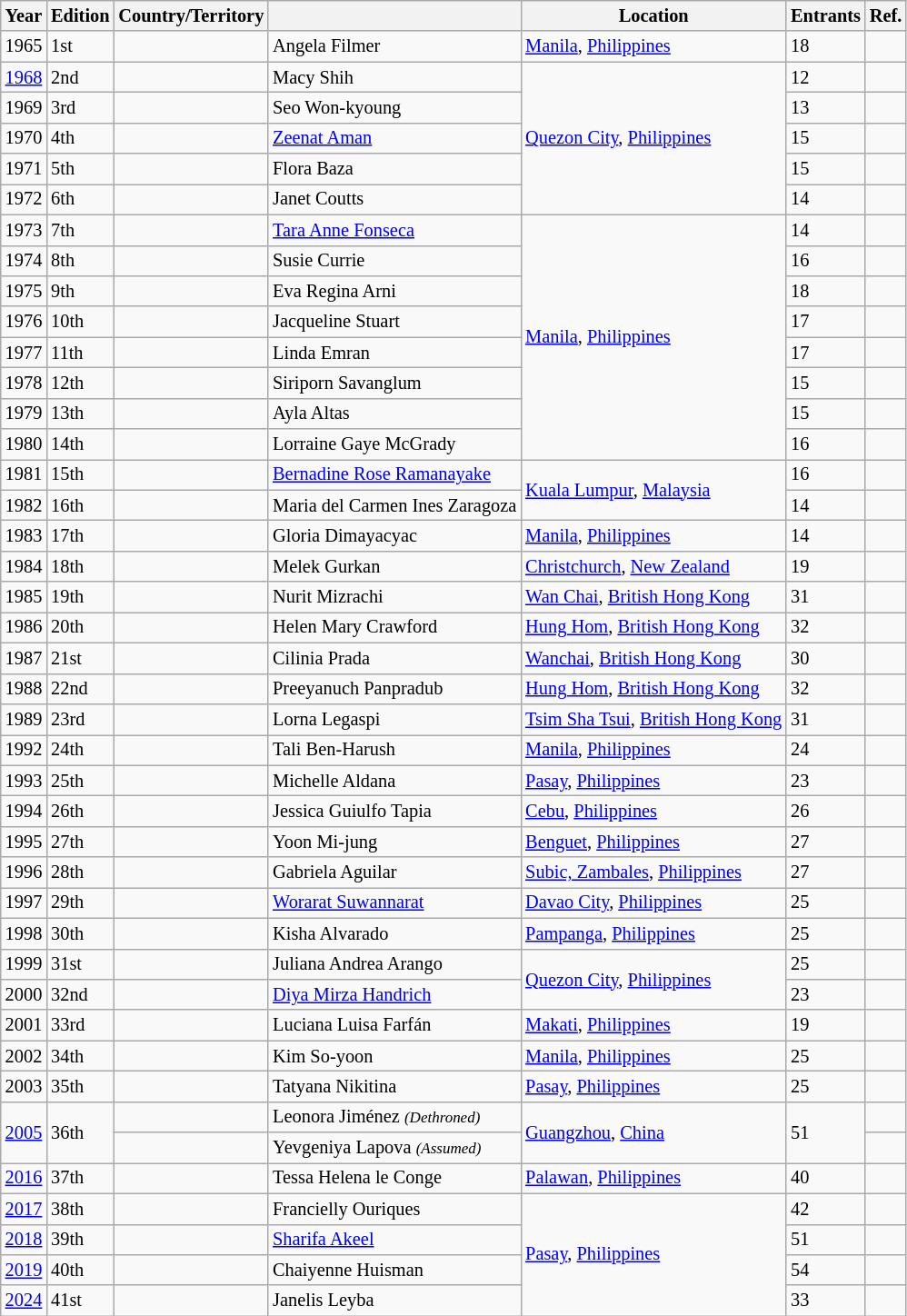<table class="wikitable " style="font-size: 85%;">
<tr>
<th>Year</th>
<th>Edition</th>
<th>Country/Territory</th>
<th></th>
<th>Location</th>
<th>Entrants</th>
<th>Ref.</th>
</tr>
<tr>
<td>1965</td>
<td>1st</td>
<td></td>
<td>Angela Filmer</td>
<td><a href='#'>Manila</a>, <a href='#'>Philippines</a></td>
<td>18</td>
<td></td>
</tr>
<tr>
<td><a href='#'>1968</a></td>
<td>2nd</td>
<td></td>
<td>Macy Shih</td>
<td rowspan="5"><a href='#'>Quezon City</a>, <a href='#'>Philippines</a></td>
<td>12</td>
<td></td>
</tr>
<tr>
<td>1969</td>
<td>3rd</td>
<td></td>
<td>Seo Won-kyoung</td>
<td>13</td>
<td></td>
</tr>
<tr>
<td>1970</td>
<td>4th</td>
<td></td>
<td><a href='#'>Zeenat Aman</a></td>
<td>15</td>
<td></td>
</tr>
<tr>
<td>1971</td>
<td>5th</td>
<td></td>
<td>Flora Baza</td>
<td>15</td>
<td></td>
</tr>
<tr>
<td>1972</td>
<td>6th</td>
<td></td>
<td>Janet Coutts</td>
<td>14</td>
<td></td>
</tr>
<tr>
<td>1973</td>
<td>7th</td>
<td></td>
<td><a href='#'>Tara Anne Fonseca</a></td>
<td rowspan="8"><a href='#'>Manila</a>, <a href='#'>Philippines</a></td>
<td>14</td>
<td></td>
</tr>
<tr>
<td>1974</td>
<td>8th</td>
<td></td>
<td>Susie Currie</td>
<td>16</td>
<td></td>
</tr>
<tr>
<td>1975</td>
<td>9th</td>
<td></td>
<td>Eva Regina Arni</td>
<td>18</td>
<td></td>
</tr>
<tr>
<td>1976</td>
<td>10th</td>
<td></td>
<td>Jacqueline Stuart</td>
<td>17</td>
<td></td>
</tr>
<tr>
<td>1977</td>
<td>11th</td>
<td></td>
<td>Linda Emran</td>
<td>17</td>
<td></td>
</tr>
<tr>
<td>1978</td>
<td>12th</td>
<td></td>
<td>Siriporn Savanglum</td>
<td>15</td>
<td></td>
</tr>
<tr>
<td>1979</td>
<td>13th</td>
<td></td>
<td>Ayla Altas</td>
<td>15</td>
<td></td>
</tr>
<tr>
<td>1980</td>
<td>14th</td>
<td></td>
<td>Lorraine Gaye McGrady</td>
<td>16</td>
<td></td>
</tr>
<tr>
<td>1981</td>
<td>15th</td>
<td></td>
<td><a href='#'>Bernadine Rose Ramanayake</a></td>
<td rowspan="2"><a href='#'>Kuala Lumpur</a>, <a href='#'>Malaysia</a></td>
<td>16</td>
<td></td>
</tr>
<tr>
<td>1982</td>
<td>16th</td>
<td></td>
<td>Maria del Carmen Ines Zaragoza</td>
<td>14</td>
<td></td>
</tr>
<tr>
<td>1983</td>
<td>17th</td>
<td></td>
<td>Gloria Dimayacyac</td>
<td><a href='#'>Manila</a>, <a href='#'>Philippines</a></td>
<td>14</td>
<td></td>
</tr>
<tr>
<td>1984</td>
<td>18th</td>
<td></td>
<td>Melek Gurkan</td>
<td><a href='#'>Christchurch</a>, <a href='#'>New Zealand</a></td>
<td>19</td>
<td></td>
</tr>
<tr>
<td>1985</td>
<td>19th</td>
<td></td>
<td>Nurit Mizrachi</td>
<td><a href='#'>Wan Chai</a>, <a href='#'>British Hong Kong</a></td>
<td>31</td>
<td></td>
</tr>
<tr>
<td>1986</td>
<td>20th</td>
<td></td>
<td>Helen Mary Crawford</td>
<td><a href='#'>Hung Hom</a>, <a href='#'>British Hong Kong</a></td>
<td>32</td>
<td></td>
</tr>
<tr>
<td>1987</td>
<td>21st</td>
<td></td>
<td>Cilinia Prada</td>
<td><a href='#'>Wanchai</a>, <a href='#'>British Hong Kong</a></td>
<td>30</td>
<td></td>
</tr>
<tr>
<td>1988</td>
<td>22nd</td>
<td></td>
<td>Preeyanuch Panpradub</td>
<td><a href='#'>Hung Hom</a>, <a href='#'>British Hong Kong</a></td>
<td>32</td>
<td></td>
</tr>
<tr>
<td>1989</td>
<td>23rd</td>
<td></td>
<td>Lorna Legaspi</td>
<td><a href='#'>Tsim Sha Tsui</a>, <a href='#'>British Hong Kong</a></td>
<td>31</td>
<td></td>
</tr>
<tr>
<td>1992</td>
<td>24th</td>
<td></td>
<td>Tali Ben-Harush</td>
<td><a href='#'>Manila</a>, <a href='#'>Philippines</a></td>
<td>24</td>
<td></td>
</tr>
<tr>
<td>1993</td>
<td>25th</td>
<td></td>
<td>Michelle Aldana</td>
<td><a href='#'>Pasay</a>, <a href='#'>Philippines</a></td>
<td>23</td>
<td></td>
</tr>
<tr>
<td>1994</td>
<td>26th</td>
<td></td>
<td>Jessica Guiulfo Tapia</td>
<td><a href='#'>Cebu</a>, <a href='#'>Philippines</a></td>
<td>26</td>
<td></td>
</tr>
<tr>
<td>1995</td>
<td>27th</td>
<td></td>
<td>Yoon Mi-jung</td>
<td><a href='#'>Benguet</a>, <a href='#'>Philippines</a></td>
<td>27</td>
<td></td>
</tr>
<tr>
<td>1996</td>
<td>28th</td>
<td></td>
<td>Gabriela Aguilar</td>
<td><a href='#'>Subic, Zambales</a>, <a href='#'>Philippines</a></td>
<td>27</td>
<td></td>
</tr>
<tr>
<td>1997</td>
<td>29th</td>
<td></td>
<td><a href='#'>Worarat Suwannarat</a></td>
<td><a href='#'>Davao City</a>, <a href='#'>Philippines</a></td>
<td>25</td>
<td></td>
</tr>
<tr>
<td>1998</td>
<td>30th</td>
<td></td>
<td>Kisha Alvarado</td>
<td><a href='#'>Pampanga</a>, <a href='#'>Philippines</a></td>
<td>25</td>
<td></td>
</tr>
<tr>
<td>1999</td>
<td>31st</td>
<td></td>
<td>Juliana Andrea Arango</td>
<td rowspan=2><a href='#'>Quezon City</a>, <a href='#'>Philippines</a></td>
<td>25</td>
<td></td>
</tr>
<tr>
<td>2000</td>
<td>32nd</td>
<td></td>
<td><a href='#'>Diya Mirza Handrich</a></td>
<td>23</td>
<td></td>
</tr>
<tr>
<td>2001</td>
<td>33rd</td>
<td></td>
<td>Luciana Luisa Farfán</td>
<td><a href='#'>Makati</a>, <a href='#'>Philippines</a></td>
<td>19</td>
<td></td>
</tr>
<tr>
<td>2002</td>
<td>34th</td>
<td></td>
<td>Kim So-yoon</td>
<td><a href='#'>Manila</a>, <a href='#'>Philippines</a></td>
<td>25</td>
<td></td>
</tr>
<tr>
<td>2003</td>
<td>35th</td>
<td></td>
<td>Tatyana Nikitina</td>
<td><a href='#'>Pasay</a>, <a href='#'>Philippines</a></td>
<td>25</td>
<td></td>
</tr>
<tr>
<td rowspan="2"><a href='#'>2005</a></td>
<td rowspan="2">36th</td>
<td></td>
<td>Leonora Jiménez <em><small>(Dethroned)</small></em></td>
<td rowspan="2"><a href='#'>Guangzhou</a>, <a href='#'>China</a></td>
<td rowspan="2">51</td>
<td></td>
</tr>
<tr>
<td></td>
<td>Yevgeniya Lapova <em><small>(Assumed)</small></em></td>
<td></td>
</tr>
<tr>
<td><a href='#'>2016</a></td>
<td>37th</td>
<td></td>
<td>Tessa Helena le Conge</td>
<td><a href='#'>Palawan</a>, <a href='#'>Philippines</a></td>
<td>40</td>
<td></td>
</tr>
<tr>
<td><a href='#'>2017</a></td>
<td>38th</td>
<td></td>
<td>Francielly Ouriques</td>
<td rowspan="4"><a href='#'>Pasay</a>, <a href='#'>Philippines</a></td>
<td>42</td>
<td></td>
</tr>
<tr>
<td><a href='#'>2018</a></td>
<td>39th</td>
<td></td>
<td><a href='#'>Sharifa Akeel</a></td>
<td>51</td>
<td></td>
</tr>
<tr>
<td><a href='#'>2019</a></td>
<td>40th</td>
<td></td>
<td>Chaiyenne Huisman</td>
<td>54</td>
<td></td>
</tr>
<tr>
<td><a href='#'>2024</a></td>
<td>41st</td>
<td></td>
<td>Janelis Leyba</td>
<td>33</td>
<td></td>
</tr>
</table>
